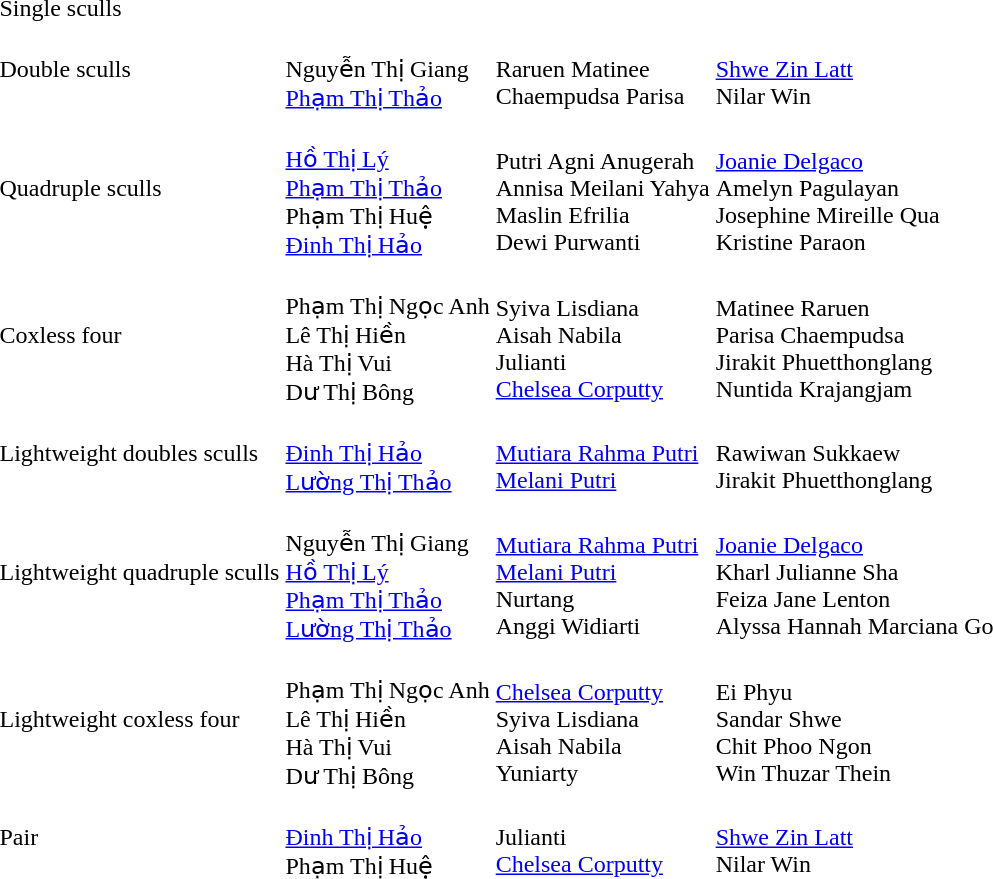<table>
<tr>
<td>Single sculls</td>
<td></td>
<td></td>
<td></td>
</tr>
<tr>
<td>Double sculls</td>
<td><br>Nguyễn Thị Giang<br><a href='#'>Phạm Thị Thảo</a></td>
<td><br>Raruen Matinee<br>Chaempudsa Parisa</td>
<td><br><a href='#'>Shwe Zin Latt</a><br>Nilar Win</td>
</tr>
<tr>
<td>Quadruple sculls</td>
<td><br><a href='#'>Hồ Thị Lý</a><br><a href='#'>Phạm Thị Thảo</a><br>Phạm Thị Huệ<br><a href='#'>Đinh Thị Hảo</a></td>
<td><br>Putri Agni Anugerah<br>Annisa Meilani Yahya<br>Maslin Efrilia<br>Dewi Purwanti</td>
<td><br><a href='#'>Joanie Delgaco</a><br>Amelyn Pagulayan<br>Josephine Mireille Qua<br>Kristine Paraon</td>
</tr>
<tr>
<td>Coxless four</td>
<td><br>Phạm Thị Ngọc Anh<br>Lê Thị Hiền<br>Hà Thị Vui<br>Dư Thị Bông</td>
<td><br>Syiva Lisdiana<br>Aisah Nabila<br>Julianti<br><a href='#'>Chelsea Corputty</a></td>
<td><br>Matinee Raruen<br>Parisa Chaempudsa<br>Jirakit Phuetthonglang<br>Nuntida Krajangjam</td>
</tr>
<tr>
<td>Lightweight doubles sculls</td>
<td><br><a href='#'>Đinh Thị Hảo</a><br><a href='#'>Lường Thị Thảo</a></td>
<td><br><a href='#'>Mutiara Rahma Putri</a><br><a href='#'>Melani Putri</a></td>
<td><br>Rawiwan Sukkaew<br>Jirakit Phuetthonglang</td>
</tr>
<tr>
<td>Lightweight quadruple sculls</td>
<td><br>Nguyễn Thị Giang<br><a href='#'>Hồ Thị Lý</a><br><a href='#'>Phạm Thị Thảo</a><br><a href='#'>Lường Thị Thảo</a></td>
<td><br><a href='#'>Mutiara Rahma Putri</a><br><a href='#'>Melani Putri</a><br>Nurtang<br>Anggi Widiarti</td>
<td><br><a href='#'>Joanie Delgaco</a><br>Kharl Julianne Sha<br>Feiza Jane Lenton<br>Alyssa Hannah Marciana Go</td>
</tr>
<tr>
<td>Lightweight coxless four</td>
<td><br>Phạm Thị Ngọc Anh<br>Lê Thị Hiền<br>Hà Thị Vui<br>Dư Thị Bông</td>
<td><br><a href='#'>Chelsea Corputty</a><br>Syiva Lisdiana<br>Aisah Nabila<br>Yuniarty</td>
<td><br>Ei Phyu<br>Sandar Shwe<br>Chit Phoo Ngon<br>Win Thuzar Thein</td>
</tr>
<tr>
<td>Pair</td>
<td><br><a href='#'>Đinh Thị Hảo</a><br>Phạm Thị Huệ</td>
<td><br>Julianti<br><a href='#'>Chelsea Corputty</a></td>
<td><br><a href='#'>Shwe Zin Latt</a><br>Nilar Win</td>
</tr>
</table>
